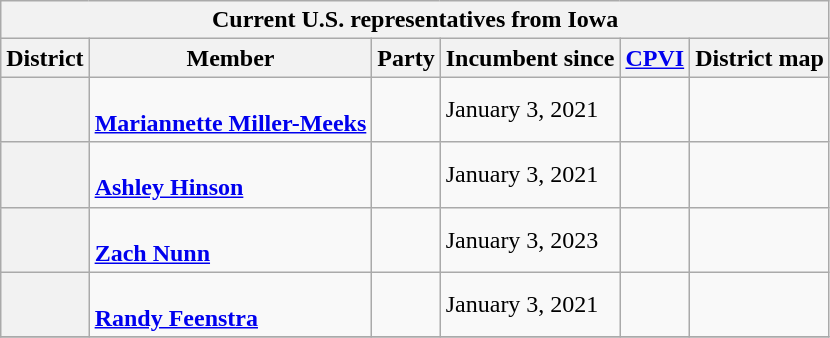<table class="wikitable sortable">
<tr>
<th colspan=6>Current U.S. representatives from Iowa</th>
</tr>
<tr>
<th>District</th>
<th>Member<br></th>
<th>Party</th>
<th data-sort-type="date">Incumbent since</th>
<th data-sort-type="number"><a href='#'>CPVI</a><br></th>
<th class="unsortable">District map</th>
</tr>
<tr>
<th></th>
<td data-sort-value="Miller-Meeks, Mariannette"><br><strong><a href='#'>Mariannette Miller-Meeks</a></strong><br></td>
<td></td>
<td>January 3, 2021</td>
<td></td>
<td></td>
</tr>
<tr>
<th></th>
<td data-sort-value="Hinson, Ashley"><br><strong><a href='#'>Ashley Hinson</a></strong><br></td>
<td></td>
<td>January 3, 2021</td>
<td></td>
<td></td>
</tr>
<tr>
<th></th>
<td data-sort-value="Nunn, Zach"><br><strong><a href='#'>Zach Nunn</a></strong><br></td>
<td></td>
<td>January 3, 2023</td>
<td></td>
<td></td>
</tr>
<tr>
<th></th>
<td data-sort-value="Feenstra, Randy"><br><strong><a href='#'>Randy Feenstra</a></strong><br></td>
<td></td>
<td>January 3, 2021</td>
<td></td>
<td></td>
</tr>
<tr>
</tr>
</table>
